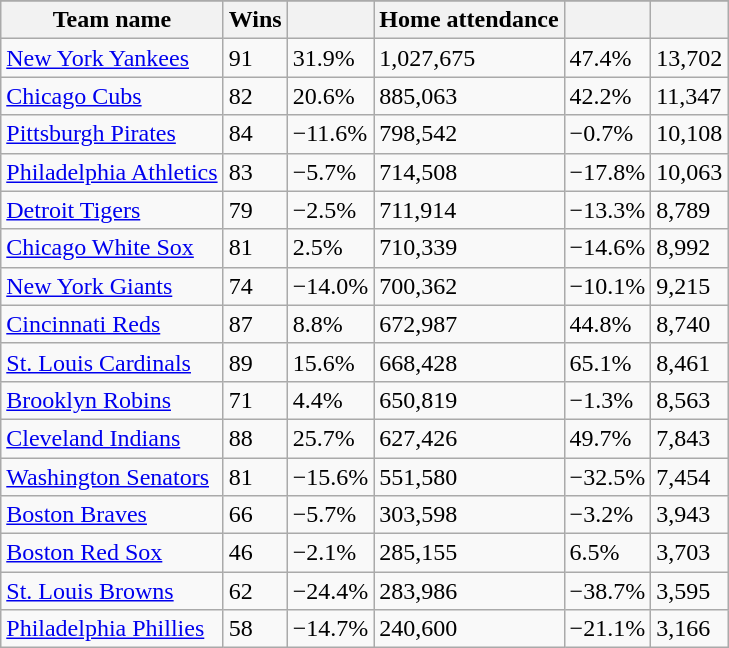<table class="wikitable sortable">
<tr style="text-align:center; font-size:larger;">
</tr>
<tr>
<th>Team name</th>
<th>Wins</th>
<th></th>
<th>Home attendance</th>
<th></th>
<th></th>
</tr>
<tr>
<td><a href='#'>New York Yankees</a></td>
<td>91</td>
<td>31.9%</td>
<td>1,027,675</td>
<td>47.4%</td>
<td>13,702</td>
</tr>
<tr>
<td><a href='#'>Chicago Cubs</a></td>
<td>82</td>
<td>20.6%</td>
<td>885,063</td>
<td>42.2%</td>
<td>11,347</td>
</tr>
<tr>
<td><a href='#'>Pittsburgh Pirates</a></td>
<td>84</td>
<td>−11.6%</td>
<td>798,542</td>
<td>−0.7%</td>
<td>10,108</td>
</tr>
<tr>
<td><a href='#'>Philadelphia Athletics</a></td>
<td>83</td>
<td>−5.7%</td>
<td>714,508</td>
<td>−17.8%</td>
<td>10,063</td>
</tr>
<tr>
<td><a href='#'>Detroit Tigers</a></td>
<td>79</td>
<td>−2.5%</td>
<td>711,914</td>
<td>−13.3%</td>
<td>8,789</td>
</tr>
<tr>
<td><a href='#'>Chicago White Sox</a></td>
<td>81</td>
<td>2.5%</td>
<td>710,339</td>
<td>−14.6%</td>
<td>8,992</td>
</tr>
<tr>
<td><a href='#'>New York Giants</a></td>
<td>74</td>
<td>−14.0%</td>
<td>700,362</td>
<td>−10.1%</td>
<td>9,215</td>
</tr>
<tr>
<td><a href='#'>Cincinnati Reds</a></td>
<td>87</td>
<td>8.8%</td>
<td>672,987</td>
<td>44.8%</td>
<td>8,740</td>
</tr>
<tr>
<td><a href='#'>St. Louis Cardinals</a></td>
<td>89</td>
<td>15.6%</td>
<td>668,428</td>
<td>65.1%</td>
<td>8,461</td>
</tr>
<tr>
<td><a href='#'>Brooklyn Robins</a></td>
<td>71</td>
<td>4.4%</td>
<td>650,819</td>
<td>−1.3%</td>
<td>8,563</td>
</tr>
<tr>
<td><a href='#'>Cleveland Indians</a></td>
<td>88</td>
<td>25.7%</td>
<td>627,426</td>
<td>49.7%</td>
<td>7,843</td>
</tr>
<tr>
<td><a href='#'>Washington Senators</a></td>
<td>81</td>
<td>−15.6%</td>
<td>551,580</td>
<td>−32.5%</td>
<td>7,454</td>
</tr>
<tr>
<td><a href='#'>Boston Braves</a></td>
<td>66</td>
<td>−5.7%</td>
<td>303,598</td>
<td>−3.2%</td>
<td>3,943</td>
</tr>
<tr>
<td><a href='#'>Boston Red Sox</a></td>
<td>46</td>
<td>−2.1%</td>
<td>285,155</td>
<td>6.5%</td>
<td>3,703</td>
</tr>
<tr>
<td><a href='#'>St. Louis Browns</a></td>
<td>62</td>
<td>−24.4%</td>
<td>283,986</td>
<td>−38.7%</td>
<td>3,595</td>
</tr>
<tr>
<td><a href='#'>Philadelphia Phillies</a></td>
<td>58</td>
<td>−14.7%</td>
<td>240,600</td>
<td>−21.1%</td>
<td>3,166</td>
</tr>
</table>
